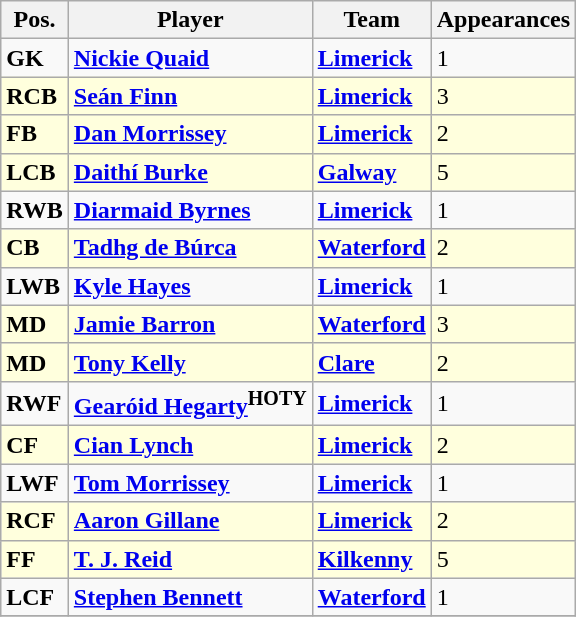<table class="wikitable">
<tr>
<th>Pos.</th>
<th>Player</th>
<th>Team</th>
<th>Appearances</th>
</tr>
<tr>
<td><strong>GK</strong></td>
<td> <strong><a href='#'>Nickie Quaid</a></strong></td>
<td><strong><a href='#'>Limerick</a></strong></td>
<td>1</td>
</tr>
<tr bgcolor=#FFFFDD>
<td><strong>RCB</strong></td>
<td> <strong><a href='#'>Seán Finn</a></strong></td>
<td><strong><a href='#'>Limerick</a></strong></td>
<td>3</td>
</tr>
<tr bgcolor=#FFFFDD>
<td><strong>FB</strong></td>
<td> <strong><a href='#'>Dan Morrissey</a></strong></td>
<td><strong><a href='#'>Limerick</a></strong></td>
<td>2</td>
</tr>
<tr bgcolor=#FFFFDD>
<td><strong>LCB</strong></td>
<td> <strong><a href='#'>Daithí Burke</a></strong></td>
<td><strong><a href='#'>Galway</a></strong></td>
<td>5</td>
</tr>
<tr>
<td><strong>RWB</strong></td>
<td> <strong><a href='#'>Diarmaid Byrnes</a></strong></td>
<td><strong><a href='#'>Limerick</a></strong></td>
<td>1</td>
</tr>
<tr bgcolor=#FFFFDD>
<td><strong>CB</strong></td>
<td> <strong><a href='#'>Tadhg de Búrca</a></strong></td>
<td><strong><a href='#'>Waterford</a></strong></td>
<td>2</td>
</tr>
<tr>
<td><strong>LWB</strong></td>
<td> <strong><a href='#'>Kyle Hayes</a></strong></td>
<td><strong><a href='#'>Limerick</a></strong></td>
<td>1</td>
</tr>
<tr bgcolor=#FFFFDD>
<td><strong>MD</strong></td>
<td> <strong><a href='#'>Jamie Barron</a></strong></td>
<td><strong><a href='#'>Waterford</a></strong></td>
<td>3</td>
</tr>
<tr bgcolor=#FFFFDD>
<td><strong>MD</strong></td>
<td> <strong><a href='#'>Tony Kelly</a></strong></td>
<td><strong><a href='#'>Clare</a></strong></td>
<td>2</td>
</tr>
<tr>
<td><strong>RWF</strong></td>
<td> <strong><a href='#'>Gearóid Hegarty</a><sup>HOTY</sup></strong></td>
<td><strong><a href='#'>Limerick</a></strong></td>
<td>1</td>
</tr>
<tr bgcolor=#FFFFDD>
<td><strong>CF</strong></td>
<td> <strong><a href='#'>Cian Lynch</a></strong></td>
<td><strong><a href='#'>Limerick</a></strong></td>
<td>2</td>
</tr>
<tr>
<td><strong>LWF</strong></td>
<td> <strong><a href='#'>Tom Morrissey</a></strong></td>
<td><strong><a href='#'>Limerick</a></strong></td>
<td>1</td>
</tr>
<tr bgcolor=#FFFFDD>
<td><strong>RCF</strong></td>
<td> <strong><a href='#'>Aaron Gillane</a></strong></td>
<td><strong><a href='#'>Limerick</a></strong></td>
<td>2</td>
</tr>
<tr bgcolor=#FFFFDD>
<td><strong>FF</strong></td>
<td> <strong><a href='#'>T. J. Reid</a></strong></td>
<td><strong><a href='#'>Kilkenny</a></strong></td>
<td>5</td>
</tr>
<tr>
<td><strong>LCF</strong></td>
<td> <strong><a href='#'>Stephen Bennett</a></strong></td>
<td><strong><a href='#'>Waterford</a></strong></td>
<td>1</td>
</tr>
<tr>
</tr>
</table>
